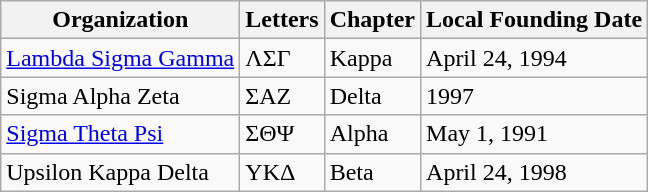<table class="wikitable">
<tr>
<th>Organization</th>
<th>Letters</th>
<th>Chapter</th>
<th>Local Founding Date</th>
</tr>
<tr>
<td><a href='#'>Lambda Sigma Gamma</a></td>
<td>ΛΣΓ</td>
<td>Kappa</td>
<td>April 24, 1994</td>
</tr>
<tr>
<td>Sigma Alpha Zeta</td>
<td>ΣΑΖ</td>
<td>Delta</td>
<td>1997</td>
</tr>
<tr>
<td><a href='#'>Sigma Theta Psi</a></td>
<td>ΣΘΨ</td>
<td>Alpha</td>
<td>May 1, 1991</td>
</tr>
<tr>
<td>Upsilon Kappa Delta</td>
<td>ΥΚΔ</td>
<td>Beta</td>
<td>April 24, 1998</td>
</tr>
</table>
